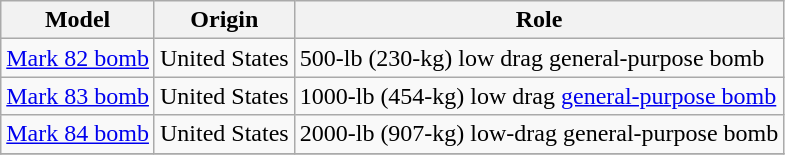<table class="wikitable sortable">
<tr>
<th>Model</th>
<th>Origin</th>
<th>Role</th>
</tr>
<tr>
<td><a href='#'>Mark 82 bomb</a></td>
<td>United States</td>
<td>500-lb (230-kg) low drag general-purpose bomb</td>
</tr>
<tr>
<td><a href='#'>Mark 83 bomb</a></td>
<td>United States</td>
<td>1000-lb (454-kg) low drag <a href='#'>general-purpose bomb</a></td>
</tr>
<tr>
<td><a href='#'>Mark 84 bomb</a></td>
<td>United States</td>
<td>2000-lb (907-kg) low-drag general-purpose bomb</td>
</tr>
<tr>
</tr>
</table>
